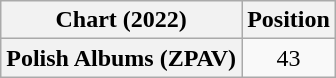<table class="wikitable sortable plainrowheaders" style="text-align:center">
<tr>
<th scope="col">Chart (2022)</th>
<th scope="col">Position</th>
</tr>
<tr>
<th scope="row">Polish Albums (ZPAV)</th>
<td>43</td>
</tr>
</table>
